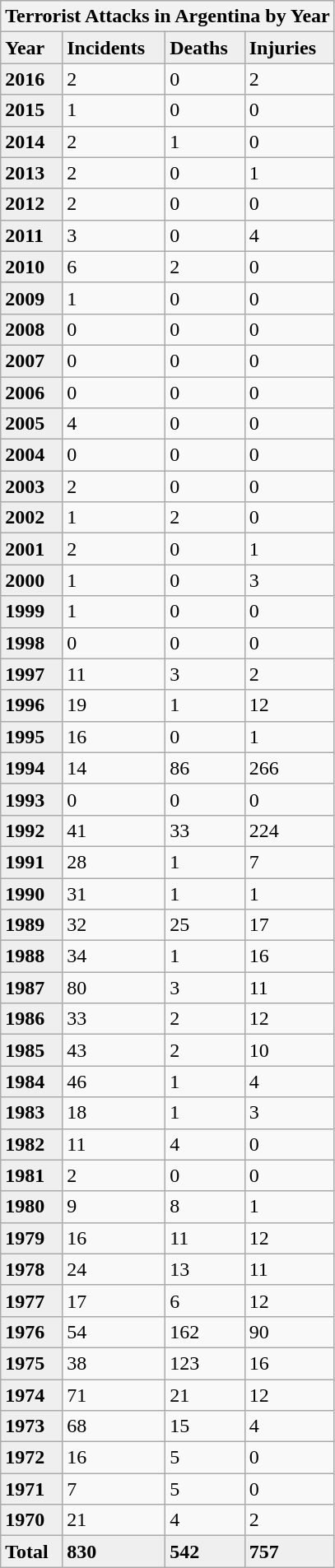<table class="wikitable mw-collapsible mw-collapsed">
<tr>
<th colspan="4">Terrorist Attacks in Argentina by Year</th>
</tr>
<tr>
<td style="font-weight:bold; background-color:#efefef;">Year</td>
<td style="font-weight:bold; background-color:#efefef;">Incidents</td>
<td style="font-weight:bold; background-color:#efefef;">Deaths</td>
<td style="font-weight:bold; background-color:#efefef;">Injuries</td>
</tr>
<tr>
<td style="font-weight:bold; background-color:#efefef;">2016</td>
<td>2</td>
<td>0</td>
<td>2</td>
</tr>
<tr>
<td style="font-weight:bold; background-color:#efefef;">2015</td>
<td>1</td>
<td>0</td>
<td>0</td>
</tr>
<tr>
<td style="font-weight:bold; background-color:#efefef;">2014</td>
<td>2</td>
<td>1</td>
<td>0</td>
</tr>
<tr>
<td style="font-weight:bold; background-color:#efefef;">2013</td>
<td>2</td>
<td>0</td>
<td>1</td>
</tr>
<tr>
<td style="font-weight:bold; background-color:#efefef;">2012</td>
<td>2</td>
<td>0</td>
<td>0</td>
</tr>
<tr>
<td style="font-weight:bold; background-color:#efefef;">2011</td>
<td>3</td>
<td>0</td>
<td>4</td>
</tr>
<tr>
<td style="font-weight:bold; background-color:#efefef;">2010</td>
<td>6</td>
<td>2</td>
<td>0</td>
</tr>
<tr>
<td style="font-weight:bold; background-color:#efefef;">2009</td>
<td>1</td>
<td>0</td>
<td>0</td>
</tr>
<tr>
<td style="font-weight:bold; background-color:#efefef;">2008</td>
<td>0</td>
<td>0</td>
<td>0</td>
</tr>
<tr>
<td style="font-weight:bold; background-color:#efefef;">2007</td>
<td>0</td>
<td>0</td>
<td>0</td>
</tr>
<tr>
<td style="font-weight:bold; background-color:#efefef;">2006</td>
<td>0</td>
<td>0</td>
<td>0</td>
</tr>
<tr>
<td style="font-weight:bold; background-color:#efefef;">2005</td>
<td>4</td>
<td>0</td>
<td>0</td>
</tr>
<tr>
<td style="font-weight:bold; background-color:#efefef;">2004</td>
<td>0</td>
<td>0</td>
<td>0</td>
</tr>
<tr>
<td style="font-weight:bold; background-color:#efefef;">2003</td>
<td>2</td>
<td>0</td>
<td>0</td>
</tr>
<tr>
<td style="font-weight:bold; background-color:#efefef;">2002</td>
<td>1</td>
<td>2</td>
<td>0</td>
</tr>
<tr>
<td style="font-weight:bold; background-color:#efefef;">2001</td>
<td>2</td>
<td>0</td>
<td>1</td>
</tr>
<tr>
<td style="font-weight:bold; background-color:#efefef;">2000</td>
<td>1</td>
<td>0</td>
<td>3</td>
</tr>
<tr>
<td style="font-weight:bold; background-color:#efefef;">1999</td>
<td>1</td>
<td>0</td>
<td>0</td>
</tr>
<tr>
<td style="font-weight:bold; background-color:#efefef;">1998</td>
<td>0</td>
<td>0</td>
<td>0</td>
</tr>
<tr>
<td style="font-weight:bold; background-color:#efefef;">1997</td>
<td>11</td>
<td>3</td>
<td>2</td>
</tr>
<tr>
<td style="font-weight:bold; background-color:#efefef;">1996</td>
<td>19</td>
<td>1</td>
<td>12</td>
</tr>
<tr>
<td style="font-weight:bold; background-color:#efefef;">1995</td>
<td>16</td>
<td>0</td>
<td>1</td>
</tr>
<tr>
<td style="font-weight:bold; background-color:#efefef;">1994</td>
<td>14</td>
<td>86</td>
<td>266</td>
</tr>
<tr>
<td style="font-weight:bold; background-color:#efefef;">1993</td>
<td>0</td>
<td>0</td>
<td>0</td>
</tr>
<tr>
<td style="font-weight:bold; background-color:#efefef;">1992</td>
<td>41</td>
<td>33</td>
<td>224</td>
</tr>
<tr>
<td style="font-weight:bold; background-color:#efefef;">1991</td>
<td>28</td>
<td>1</td>
<td>7</td>
</tr>
<tr>
<td style="font-weight:bold; background-color:#efefef;">1990</td>
<td>31</td>
<td>1</td>
<td>1</td>
</tr>
<tr>
<td style="font-weight:bold; background-color:#efefef;">1989</td>
<td>32</td>
<td>25</td>
<td>17</td>
</tr>
<tr>
<td style="font-weight:bold; background-color:#efefef;">1988</td>
<td>34</td>
<td>1</td>
<td>16</td>
</tr>
<tr>
<td style="font-weight:bold; background-color:#efefef;">1987</td>
<td>80</td>
<td>3</td>
<td>11</td>
</tr>
<tr>
<td style="font-weight:bold; background-color:#efefef;">1986</td>
<td>33</td>
<td>2</td>
<td>12</td>
</tr>
<tr>
<td style="font-weight:bold; background-color:#efefef;">1985</td>
<td>43</td>
<td>2</td>
<td>10</td>
</tr>
<tr>
<td style="font-weight:bold; background-color:#efefef;">1984</td>
<td>46</td>
<td>1</td>
<td>4</td>
</tr>
<tr>
<td style="font-weight:bold; background-color:#efefef;">1983</td>
<td>18</td>
<td>1</td>
<td>3</td>
</tr>
<tr>
<td style="font-weight:bold; background-color:#efefef;">1982</td>
<td>11</td>
<td>4</td>
<td>0</td>
</tr>
<tr>
<td style="font-weight:bold; background-color:#efefef;">1981</td>
<td>2</td>
<td>0</td>
<td>0</td>
</tr>
<tr>
<td style="font-weight:bold; background-color:#efefef;">1980</td>
<td>9</td>
<td>8</td>
<td>1</td>
</tr>
<tr>
<td style="font-weight:bold; background-color:#efefef;">1979</td>
<td>16</td>
<td>11</td>
<td>12</td>
</tr>
<tr>
<td style="font-weight:bold; background-color:#efefef;">1978</td>
<td>24</td>
<td>13</td>
<td>11</td>
</tr>
<tr>
<td style="font-weight:bold; background-color:#efefef;">1977</td>
<td>17</td>
<td>6</td>
<td>12</td>
</tr>
<tr>
<td style="font-weight:bold; background-color:#efefef;">1976</td>
<td>54</td>
<td>162</td>
<td>90</td>
</tr>
<tr>
<td style="font-weight:bold; background-color:#efefef;">1975</td>
<td>38</td>
<td>123</td>
<td>16</td>
</tr>
<tr>
<td style="font-weight:bold; background-color:#efefef;">1974</td>
<td>71</td>
<td>21</td>
<td>12</td>
</tr>
<tr>
<td style="font-weight:bold; background-color:#efefef;">1973</td>
<td>68</td>
<td>15</td>
<td>4</td>
</tr>
<tr>
<td style="font-weight:bold; background-color:#efefef;">1972</td>
<td>16</td>
<td>5</td>
<td>0</td>
</tr>
<tr>
<td style="font-weight:bold; background-color:#efefef;">1971</td>
<td>7</td>
<td>5</td>
<td>0</td>
</tr>
<tr>
<td style="font-weight:bold; background-color:#efefef;">1970</td>
<td>21</td>
<td>4</td>
<td>2</td>
</tr>
<tr>
<td style="font-weight:bold; background-color:#efefef;">Total</td>
<td style="font-weight:bold; background-color:#efefef;">830</td>
<td style="font-weight:bold; background-color:#efefef;">542</td>
<td style="font-weight:bold; background-color:#efefef;">757</td>
</tr>
</table>
